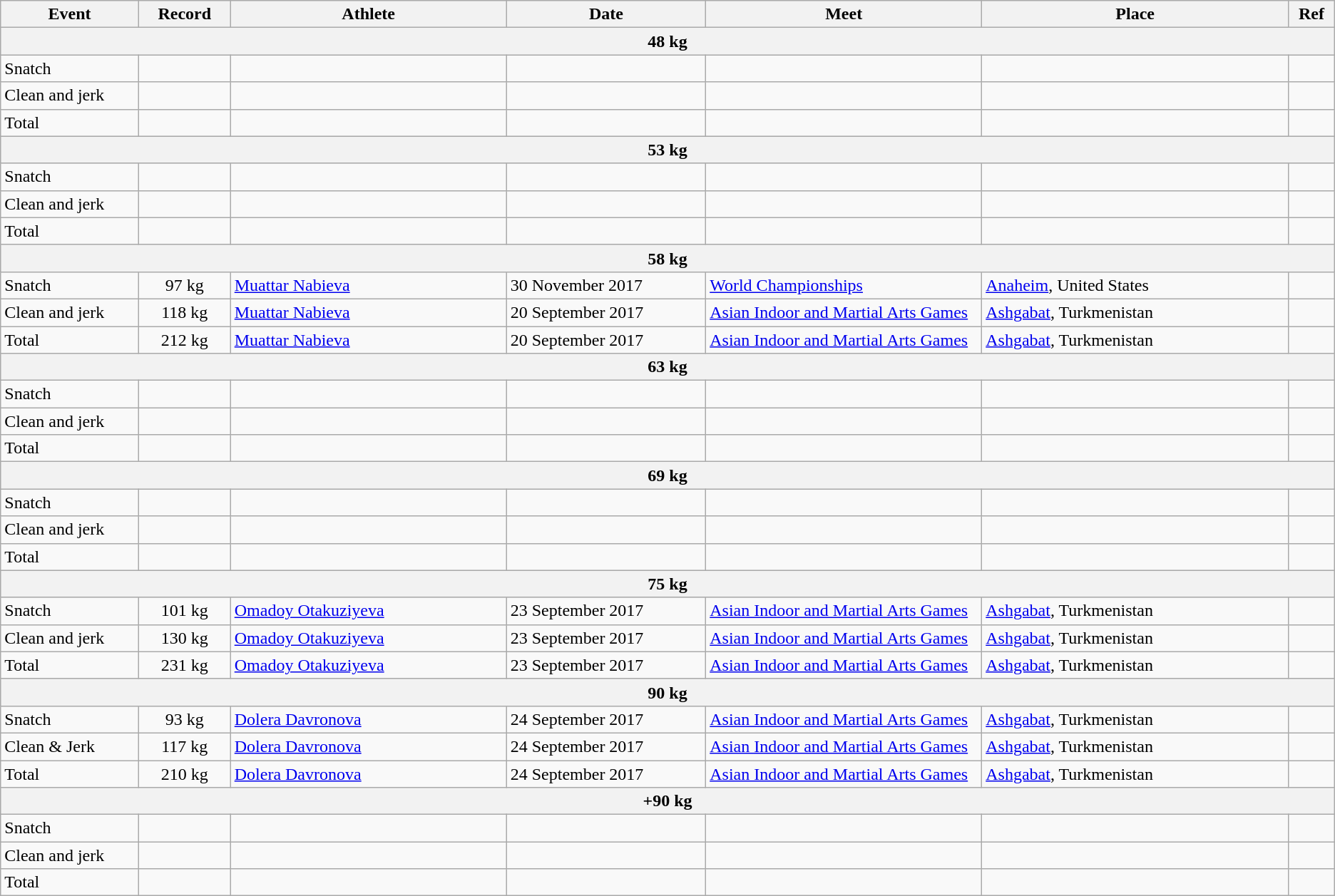<table class="wikitable">
<tr>
<th width=9%>Event</th>
<th width=6%>Record</th>
<th width=18%>Athlete</th>
<th width=13%>Date</th>
<th width=18%>Meet</th>
<th width=20%>Place</th>
<th width=3%>Ref</th>
</tr>
<tr bgcolor="#DDDDDD">
<th colspan="8">48 kg</th>
</tr>
<tr>
<td>Snatch</td>
<td></td>
<td></td>
<td></td>
<td></td>
<td></td>
<td></td>
</tr>
<tr>
<td>Clean and jerk</td>
<td></td>
<td></td>
<td></td>
<td></td>
<td></td>
<td></td>
</tr>
<tr>
<td>Total</td>
<td></td>
<td></td>
<td></td>
<td></td>
<td></td>
<td></td>
</tr>
<tr bgcolor="#DDDDDD">
<th colspan="8">53 kg</th>
</tr>
<tr>
<td>Snatch</td>
<td></td>
<td></td>
<td></td>
<td></td>
<td></td>
<td></td>
</tr>
<tr>
<td>Clean and jerk</td>
<td align="center"></td>
<td></td>
<td></td>
<td></td>
<td></td>
<td></td>
</tr>
<tr>
<td>Total</td>
<td></td>
<td></td>
<td></td>
<td></td>
<td></td>
<td></td>
</tr>
<tr bgcolor="#DDDDDD">
<th colspan="8">58 kg</th>
</tr>
<tr>
<td>Snatch</td>
<td align="center">97 kg</td>
<td><a href='#'>Muattar Nabieva</a></td>
<td>30 November 2017</td>
<td><a href='#'>World Championships</a></td>
<td><a href='#'>Anaheim</a>, United States</td>
<td></td>
</tr>
<tr>
<td>Clean and jerk</td>
<td align="center">118 kg</td>
<td><a href='#'>Muattar Nabieva</a></td>
<td>20 September 2017</td>
<td><a href='#'>Asian Indoor and Martial Arts Games</a></td>
<td><a href='#'>Ashgabat</a>, Turkmenistan</td>
<td></td>
</tr>
<tr>
<td>Total</td>
<td align="center">212 kg</td>
<td><a href='#'>Muattar Nabieva</a></td>
<td>20 September 2017</td>
<td><a href='#'>Asian Indoor and Martial Arts Games</a></td>
<td><a href='#'>Ashgabat</a>, Turkmenistan</td>
<td></td>
</tr>
<tr bgcolor="#DDDDDD">
<th colspan="8">63 kg</th>
</tr>
<tr>
<td>Snatch</td>
<td></td>
<td></td>
<td></td>
<td></td>
<td></td>
<td></td>
</tr>
<tr>
<td>Clean and jerk</td>
<td></td>
<td></td>
<td></td>
<td></td>
<td></td>
<td></td>
</tr>
<tr>
<td>Total</td>
<td></td>
<td></td>
<td></td>
<td></td>
<td></td>
<td></td>
</tr>
<tr bgcolor="#DDDDDD">
<th colspan="8">69 kg</th>
</tr>
<tr>
<td>Snatch</td>
<td></td>
<td></td>
<td></td>
<td></td>
<td></td>
<td></td>
</tr>
<tr>
<td>Clean and jerk</td>
<td></td>
<td></td>
<td></td>
<td></td>
<td></td>
<td></td>
</tr>
<tr>
<td>Total</td>
<td></td>
<td></td>
<td></td>
<td></td>
<td></td>
<td></td>
</tr>
<tr bgcolor="#DDDDDD">
<th colspan="8">75 kg</th>
</tr>
<tr>
<td>Snatch</td>
<td align="center">101 kg</td>
<td><a href='#'>Omadoy Otakuziyeva</a></td>
<td>23 September 2017</td>
<td><a href='#'>Asian Indoor and Martial Arts Games</a></td>
<td><a href='#'>Ashgabat</a>, Turkmenistan</td>
<td></td>
</tr>
<tr>
<td>Clean and jerk</td>
<td align="center">130 kg</td>
<td><a href='#'>Omadoy Otakuziyeva</a></td>
<td>23 September 2017</td>
<td><a href='#'>Asian Indoor and Martial Arts Games</a></td>
<td><a href='#'>Ashgabat</a>, Turkmenistan</td>
<td></td>
</tr>
<tr>
<td>Total</td>
<td align="center">231 kg</td>
<td><a href='#'>Omadoy Otakuziyeva</a></td>
<td>23 September 2017</td>
<td><a href='#'>Asian Indoor and Martial Arts Games</a></td>
<td><a href='#'>Ashgabat</a>, Turkmenistan</td>
<td></td>
</tr>
<tr bgcolor="#DDDDDD">
<th colspan="7">90 kg</th>
</tr>
<tr>
<td>Snatch</td>
<td align="center">93 kg</td>
<td><a href='#'>Dolera Davronova</a></td>
<td>24 September 2017</td>
<td><a href='#'>Asian Indoor and Martial Arts Games</a></td>
<td><a href='#'>Ashgabat</a>, Turkmenistan</td>
<td></td>
</tr>
<tr>
<td>Clean & Jerk</td>
<td align="center">117 kg</td>
<td><a href='#'>Dolera Davronova</a></td>
<td>24 September 2017</td>
<td><a href='#'>Asian Indoor and Martial Arts Games</a></td>
<td><a href='#'>Ashgabat</a>, Turkmenistan</td>
<td></td>
</tr>
<tr>
<td>Total</td>
<td align="center">210 kg</td>
<td><a href='#'>Dolera Davronova</a></td>
<td>24 September 2017</td>
<td><a href='#'>Asian Indoor and Martial Arts Games</a></td>
<td><a href='#'>Ashgabat</a>, Turkmenistan</td>
<td></td>
</tr>
<tr bgcolor="#DDDDDD">
<th colspan="8">+90 kg</th>
</tr>
<tr>
<td>Snatch</td>
<td></td>
<td></td>
<td></td>
<td></td>
<td></td>
<td></td>
</tr>
<tr>
<td>Clean and jerk</td>
<td></td>
<td></td>
<td></td>
<td></td>
<td></td>
<td></td>
</tr>
<tr>
<td>Total</td>
<td></td>
<td></td>
<td></td>
<td></td>
<td></td>
<td></td>
</tr>
</table>
